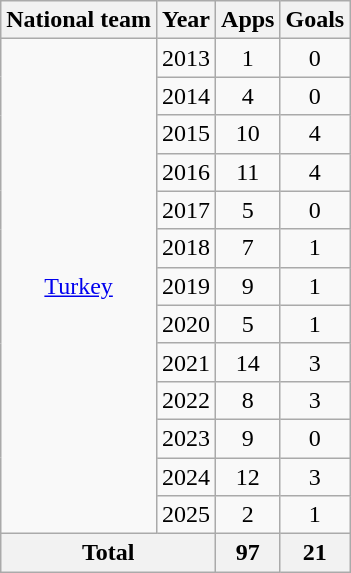<table class="wikitable" style="text-align:center">
<tr>
<th>National team</th>
<th>Year</th>
<th>Apps</th>
<th>Goals</th>
</tr>
<tr>
<td rowspan="13"><a href='#'>Turkey</a></td>
<td>2013</td>
<td>1</td>
<td>0</td>
</tr>
<tr>
<td>2014</td>
<td>4</td>
<td>0</td>
</tr>
<tr>
<td>2015</td>
<td>10</td>
<td>4</td>
</tr>
<tr>
<td>2016</td>
<td>11</td>
<td>4</td>
</tr>
<tr>
<td>2017</td>
<td>5</td>
<td>0</td>
</tr>
<tr>
<td>2018</td>
<td>7</td>
<td>1</td>
</tr>
<tr>
<td>2019</td>
<td>9</td>
<td>1</td>
</tr>
<tr>
<td>2020</td>
<td>5</td>
<td>1</td>
</tr>
<tr>
<td>2021</td>
<td>14</td>
<td>3</td>
</tr>
<tr>
<td>2022</td>
<td>8</td>
<td>3</td>
</tr>
<tr>
<td>2023</td>
<td>9</td>
<td>0</td>
</tr>
<tr>
<td>2024</td>
<td>12</td>
<td>3</td>
</tr>
<tr>
<td>2025</td>
<td>2</td>
<td>1</td>
</tr>
<tr>
<th colspan="2">Total</th>
<th>97</th>
<th>21</th>
</tr>
</table>
